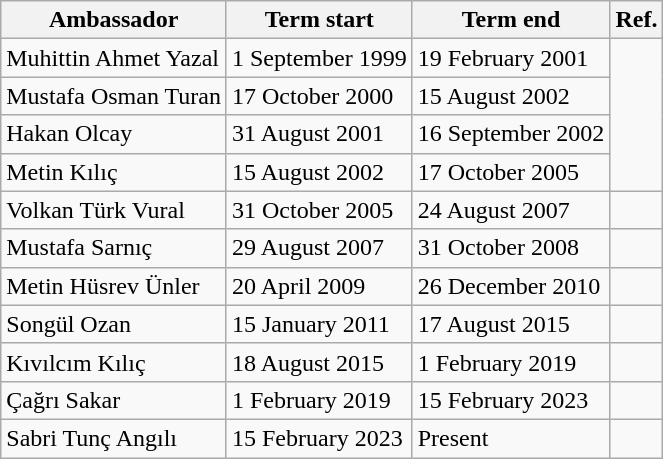<table class="wikitable">
<tr>
<th>Ambassador</th>
<th>Term start</th>
<th>Term end</th>
<th>Ref.</th>
</tr>
<tr>
<td>Muhittin Ahmet Yazal</td>
<td>1 September 1999</td>
<td>19 February 2001</td>
<td rowspan="4"></td>
</tr>
<tr>
<td>Mustafa Osman Turan</td>
<td>17 October 2000</td>
<td>15 August 2002</td>
</tr>
<tr>
<td>Hakan Olcay</td>
<td>31 August 2001</td>
<td>16 September 2002</td>
</tr>
<tr>
<td>Metin Kılıç</td>
<td>15 August 2002</td>
<td>17 October 2005</td>
</tr>
<tr>
<td>Volkan Türk Vural</td>
<td>31 October 2005</td>
<td>24 August 2007</td>
<td></td>
</tr>
<tr>
<td>Mustafa Sarnıç</td>
<td>29 August 2007</td>
<td>31 October 2008</td>
<td></td>
</tr>
<tr>
<td>Metin Hüsrev Ünler</td>
<td>20 April 2009</td>
<td>26 December 2010</td>
<td></td>
</tr>
<tr>
<td>Songül Ozan</td>
<td>15 January 2011</td>
<td>17 August 2015</td>
<td></td>
</tr>
<tr>
<td>Kıvılcım Kılıç</td>
<td>18 August 2015</td>
<td>1 February 2019</td>
<td></td>
</tr>
<tr>
<td>Çağrı Sakar</td>
<td>1 February 2019</td>
<td>15 February 2023</td>
<td></td>
</tr>
<tr>
<td>Sabri Tunç Angılı</td>
<td>15 February 2023</td>
<td>Present</td>
<td></td>
</tr>
</table>
